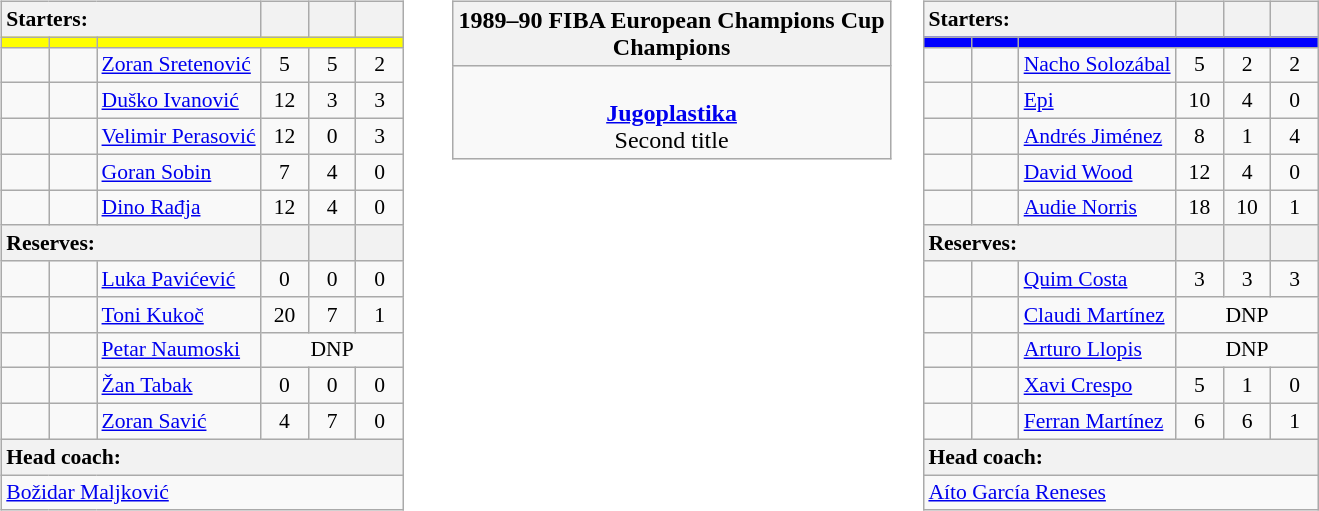<table style="Gwidth:100%;">
<tr>
<td valign=top width=33%><br><table class="wikitable" style="font-size:90%; text-align:center; margin:auto;" align=left>
<tr>
<th style="text-align:left" colspan=3>Starters:</th>
<th width=25></th>
<th width=25></th>
<th width=25></th>
</tr>
<tr>
<th style="background:yellow;" width=25></th>
<th style="background:yellow;" width=25></th>
<th colspan=4 style="background:yellow;"></th>
</tr>
<tr>
<td></td>
<td></td>
<td align=left> <a href='#'>Zoran Sretenović</a></td>
<td>5</td>
<td>5</td>
<td>2</td>
</tr>
<tr>
<td></td>
<td></td>
<td align=left> <a href='#'>Duško Ivanović</a></td>
<td>12</td>
<td>3</td>
<td>3</td>
</tr>
<tr>
<td></td>
<td></td>
<td align=left> <a href='#'>Velimir Perasović</a></td>
<td>12</td>
<td>0</td>
<td>3</td>
</tr>
<tr>
<td></td>
<td></td>
<td align=left> <a href='#'>Goran Sobin</a></td>
<td>7</td>
<td>4</td>
<td>0</td>
</tr>
<tr>
<td></td>
<td></td>
<td align=left> <a href='#'>Dino Rađja</a></td>
<td>12</td>
<td>4</td>
<td>0</td>
</tr>
<tr>
<th style="text-align:left" colspan=3>Reserves:</th>
<th width=25></th>
<th width=25></th>
<th width=25></th>
</tr>
<tr>
<td></td>
<td></td>
<td align=left> <a href='#'>Luka Pavićević</a></td>
<td>0</td>
<td>0</td>
<td>0</td>
</tr>
<tr>
<td></td>
<td></td>
<td align=left> <a href='#'>Toni Kukoč</a></td>
<td>20</td>
<td>7</td>
<td>1</td>
</tr>
<tr>
<td></td>
<td></td>
<td align=left> <a href='#'>Petar Naumoski</a></td>
<td colspan=3>DNP</td>
</tr>
<tr>
<td></td>
<td></td>
<td align=left> <a href='#'>Žan Tabak</a></td>
<td>0</td>
<td>0</td>
<td>0</td>
</tr>
<tr>
<td></td>
<td></td>
<td align=left> <a href='#'>Zoran Savić</a></td>
<td>4</td>
<td>7</td>
<td>0</td>
</tr>
<tr>
<th style="text-align:left" colspan=7>Head coach:</th>
</tr>
<tr>
<td colspan=7 align=left> <a href='#'>Božidar Maljković</a></td>
</tr>
</table>
</td>
<td valign=top width=33%><br><table class=wikitable style="text-align:center; margin:auto">
<tr>
<th>1989–90 FIBA European Champions Cup <br>Champions</th>
</tr>
<tr>
<td><br> <strong><a href='#'>Jugoplastika</a></strong><br>Second title</td>
</tr>
</table>
</td>
<td style="vertical-align:top; width:33%;"><br><table class="wikitable" style="font-size:90%; text-align:center; margin:auto;">
<tr>
<th style="text-align:left" colspan=3>Starters:</th>
<th width=25></th>
<th width=25></th>
<th width=25></th>
</tr>
<tr>
<th style="background:blue;" width=25></th>
<th style="background:blue;" width=25></th>
<th colspan=4 style="background:blue;"></th>
</tr>
<tr>
<td></td>
<td></td>
<td align=left> <a href='#'>Nacho Solozábal</a></td>
<td>5</td>
<td>2</td>
<td>2</td>
</tr>
<tr>
<td></td>
<td></td>
<td align=left> <a href='#'>Epi</a></td>
<td>10</td>
<td>4</td>
<td>0</td>
</tr>
<tr>
<td></td>
<td></td>
<td align=left> <a href='#'>Andrés Jiménez</a></td>
<td>8</td>
<td>1</td>
<td>4</td>
</tr>
<tr>
<td></td>
<td></td>
<td align=left> <a href='#'>David Wood</a></td>
<td>12</td>
<td>4</td>
<td>0</td>
</tr>
<tr>
<td></td>
<td></td>
<td align=left> <a href='#'>Audie Norris</a></td>
<td>18</td>
<td>10</td>
<td>1</td>
</tr>
<tr>
<th style="text-align:left" colspan=3>Reserves:</th>
<th width=25></th>
<th width=25></th>
<th width=25></th>
</tr>
<tr>
<td></td>
<td></td>
<td align=left> <a href='#'>Quim Costa</a></td>
<td>3</td>
<td>3</td>
<td>3</td>
</tr>
<tr>
<td></td>
<td></td>
<td align=left> <a href='#'>Claudi Martínez</a></td>
<td colspan=3>DNP</td>
</tr>
<tr>
<td></td>
<td></td>
<td align=left> <a href='#'>Arturo Llopis</a></td>
<td colspan=3>DNP</td>
</tr>
<tr>
<td></td>
<td></td>
<td align=left> <a href='#'>Xavi Crespo</a></td>
<td>5</td>
<td>1</td>
<td>0</td>
</tr>
<tr>
<td></td>
<td></td>
<td align=left> <a href='#'>Ferran Martínez</a></td>
<td>6</td>
<td>6</td>
<td>1</td>
</tr>
<tr>
<th style="text-align:left" colspan=7>Head coach:</th>
</tr>
<tr>
<td colspan=7 align=left> <a href='#'>Aíto García Reneses</a></td>
</tr>
</table>
</td>
</tr>
</table>
